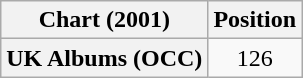<table class="wikitable plainrowheaders" style="text-align:center">
<tr>
<th scope="col">Chart (2001)</th>
<th scope="col">Position</th>
</tr>
<tr>
<th scope="row">UK Albums (OCC)</th>
<td>126</td>
</tr>
</table>
